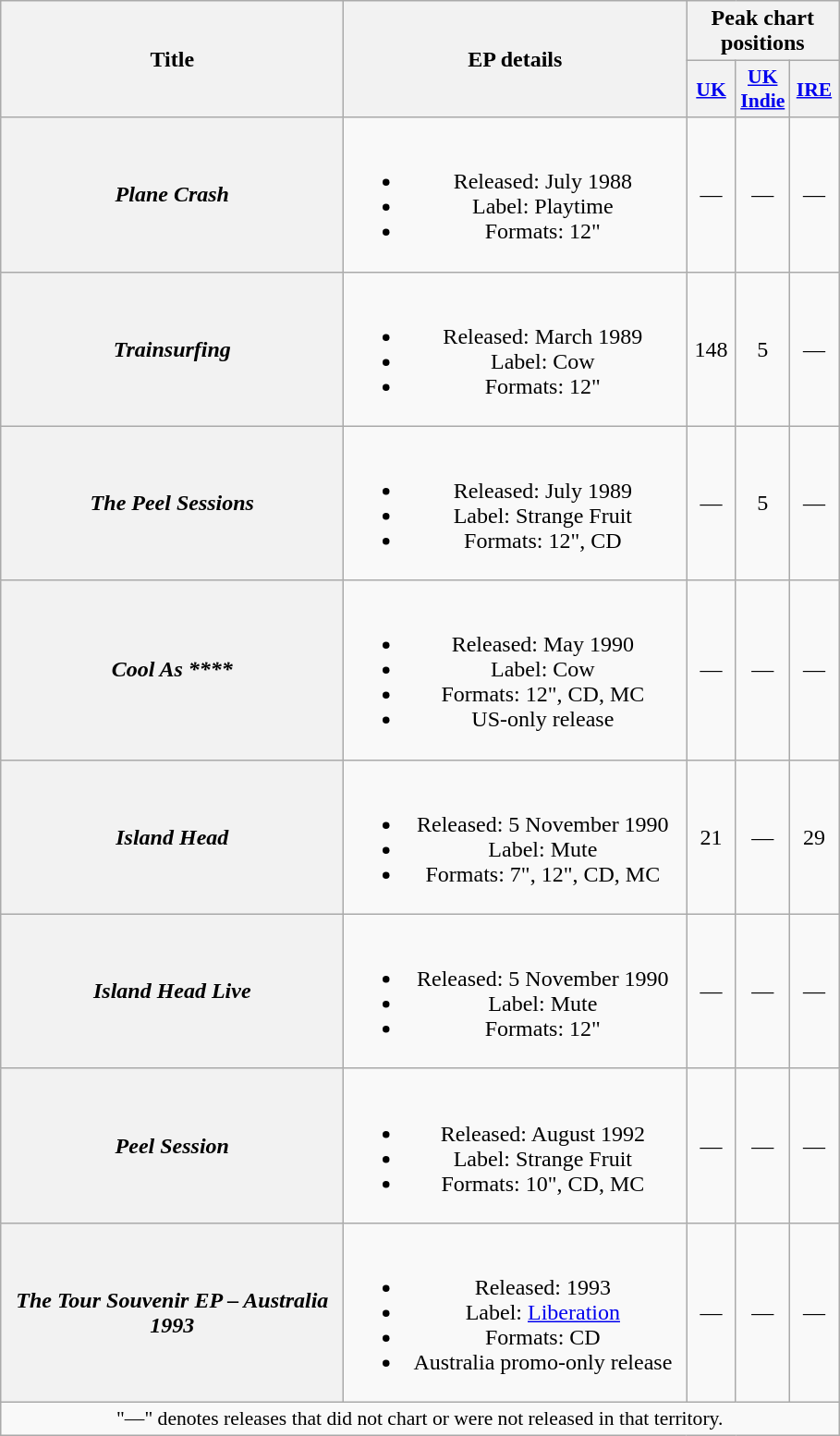<table class="wikitable plainrowheaders" style="text-align:center;">
<tr>
<th rowspan="2" scope="col" style="width:15em;">Title</th>
<th rowspan="2" scope="col" style="width:15em;">EP details</th>
<th colspan="3">Peak chart positions</th>
</tr>
<tr>
<th scope="col" style="width:2em;font-size:90%;"><a href='#'>UK</a><br></th>
<th scope="col" style="width:2em;font-size:90%;"><a href='#'>UK Indie</a><br></th>
<th scope="col" style="width:2em;font-size:90%;"><a href='#'>IRE</a><br></th>
</tr>
<tr>
<th scope="row"><em>Plane Crash</em></th>
<td><br><ul><li>Released: July 1988</li><li>Label: Playtime</li><li>Formats: 12"</li></ul></td>
<td>—</td>
<td>—</td>
<td>—</td>
</tr>
<tr>
<th scope="row"><em>Trainsurfing</em></th>
<td><br><ul><li>Released: March 1989</li><li>Label: Cow</li><li>Formats: 12"</li></ul></td>
<td>148</td>
<td>5</td>
<td>—</td>
</tr>
<tr>
<th scope="row"><em>The Peel Sessions</em></th>
<td><br><ul><li>Released: July 1989</li><li>Label: Strange Fruit</li><li>Formats: 12", CD</li></ul></td>
<td>—</td>
<td>5</td>
<td>—</td>
</tr>
<tr>
<th scope="row"><em>Cool As ****</em></th>
<td><br><ul><li>Released: May 1990</li><li>Label: Cow</li><li>Formats: 12", CD, MC</li><li>US-only release</li></ul></td>
<td>—</td>
<td>—</td>
<td>—</td>
</tr>
<tr>
<th scope="row"><em>Island Head</em></th>
<td><br><ul><li>Released: 5 November 1990</li><li>Label: Mute</li><li>Formats: 7", 12", CD, MC</li></ul></td>
<td>21</td>
<td>—</td>
<td>29</td>
</tr>
<tr>
<th scope="row"><em>Island Head Live</em></th>
<td><br><ul><li>Released: 5 November 1990</li><li>Label: Mute</li><li>Formats: 12"</li></ul></td>
<td>—</td>
<td>—</td>
<td>—</td>
</tr>
<tr>
<th scope="row"><em>Peel Session</em></th>
<td><br><ul><li>Released: August 1992</li><li>Label: Strange Fruit</li><li>Formats: 10", CD, MC</li></ul></td>
<td>—</td>
<td>—</td>
<td>—</td>
</tr>
<tr>
<th scope="row"><em>The Tour Souvenir EP – Australia 1993</em></th>
<td><br><ul><li>Released: 1993</li><li>Label: <a href='#'>Liberation</a></li><li>Formats: CD</li><li>Australia promo-only release</li></ul></td>
<td>—</td>
<td>—</td>
<td>—</td>
</tr>
<tr>
<td colspan="5" style="font-size:90%">"—" denotes releases that did not chart or were not released in that territory.</td>
</tr>
</table>
